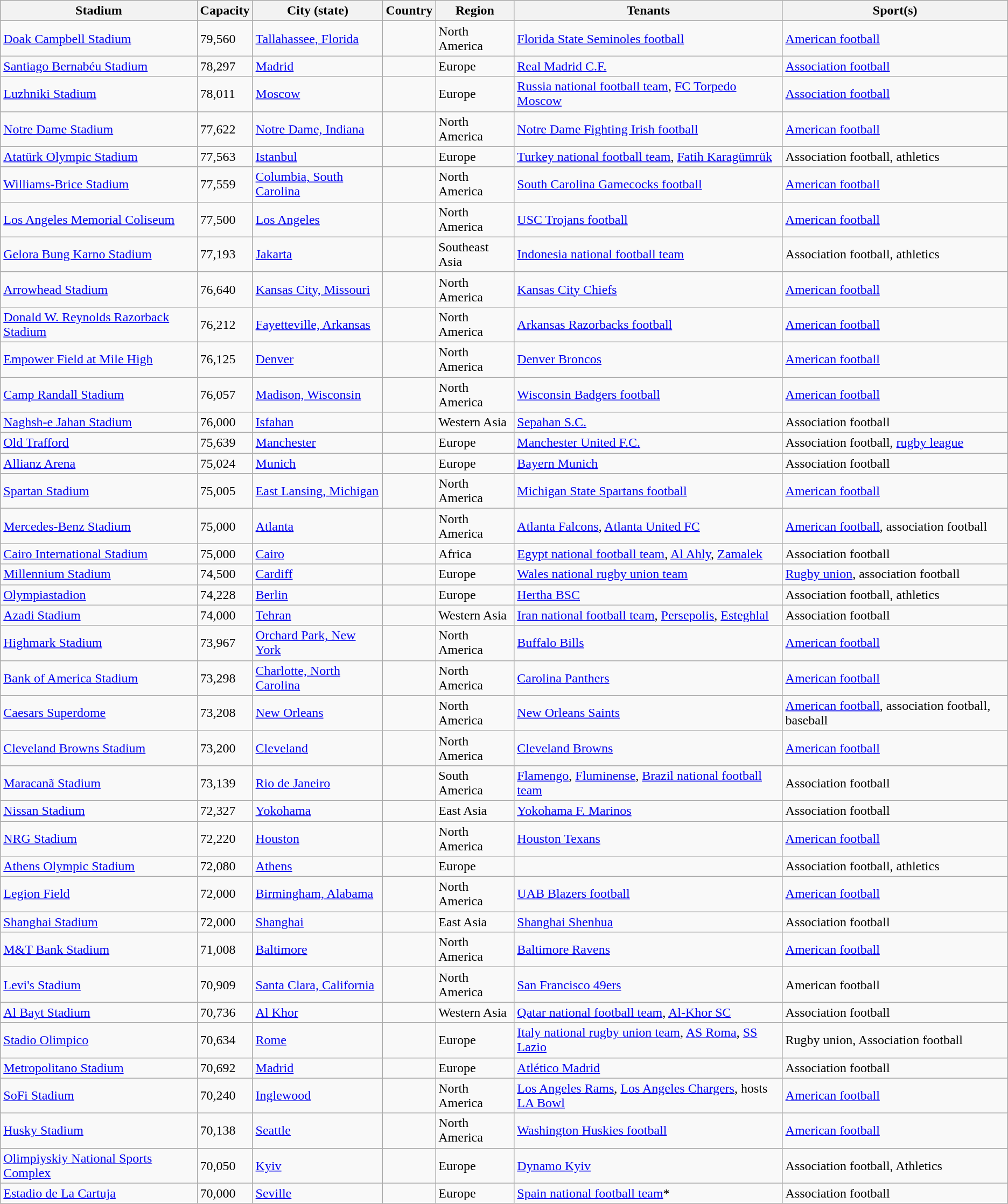<table class="sortable wikitable static-row-numbers">
<tr>
<th>Stadium</th>
<th>Capacity</th>
<th>City (state)</th>
<th>Country</th>
<th>Region</th>
<th>Tenants</th>
<th>Sport(s)</th>
</tr>
<tr>
<td><a href='#'>Doak Campbell Stadium</a></td>
<td>79,560</td>
<td><a href='#'>Tallahassee, Florida</a></td>
<td></td>
<td>North America</td>
<td><a href='#'>Florida State Seminoles football</a></td>
<td><a href='#'>American football</a></td>
</tr>
<tr>
<td><a href='#'>Santiago Bernabéu Stadium</a></td>
<td>78,297</td>
<td><a href='#'>Madrid</a></td>
<td></td>
<td>Europe</td>
<td><a href='#'>Real Madrid C.F.</a></td>
<td><a href='#'>Association football</a></td>
</tr>
<tr>
<td><a href='#'>Luzhniki Stadium</a></td>
<td>78,011</td>
<td><a href='#'>Moscow</a></td>
<td></td>
<td>Europe</td>
<td><a href='#'>Russia national football team</a>, <a href='#'>FC Torpedo Moscow</a></td>
<td><a href='#'>Association football</a></td>
</tr>
<tr>
<td><a href='#'>Notre Dame Stadium</a></td>
<td>77,622</td>
<td><a href='#'>Notre Dame, Indiana</a></td>
<td></td>
<td>North America</td>
<td><a href='#'>Notre Dame Fighting Irish football</a></td>
<td><a href='#'>American football</a></td>
</tr>
<tr>
<td><a href='#'>Atatürk Olympic Stadium</a></td>
<td>77,563</td>
<td><a href='#'>Istanbul</a></td>
<td></td>
<td>Europe</td>
<td><a href='#'>Turkey national football team</a>, <a href='#'>Fatih Karagümrük</a></td>
<td>Association football, athletics</td>
</tr>
<tr>
<td><a href='#'>Williams-Brice Stadium</a></td>
<td>77,559</td>
<td><a href='#'>Columbia, South Carolina</a></td>
<td></td>
<td>North America</td>
<td><a href='#'>South Carolina Gamecocks football</a></td>
<td><a href='#'>American football</a></td>
</tr>
<tr>
<td><a href='#'>Los Angeles Memorial Coliseum</a></td>
<td>77,500</td>
<td><a href='#'>Los Angeles</a></td>
<td></td>
<td>North America</td>
<td><a href='#'>USC Trojans football</a></td>
<td><a href='#'>American football</a></td>
</tr>
<tr>
<td><a href='#'>Gelora Bung Karno Stadium</a></td>
<td>77,193</td>
<td><a href='#'>Jakarta</a></td>
<td></td>
<td>Southeast Asia</td>
<td><a href='#'>Indonesia national football team</a></td>
<td>Association football, athletics</td>
</tr>
<tr>
<td><a href='#'>Arrowhead Stadium</a></td>
<td>76,640</td>
<td><a href='#'>Kansas City, Missouri</a></td>
<td></td>
<td>North America</td>
<td><a href='#'>Kansas City Chiefs</a></td>
<td><a href='#'>American football</a></td>
</tr>
<tr>
<td><a href='#'>Donald W. Reynolds Razorback Stadium</a></td>
<td>76,212</td>
<td><a href='#'>Fayetteville, Arkansas</a></td>
<td></td>
<td>North America</td>
<td><a href='#'>Arkansas Razorbacks football</a></td>
<td><a href='#'>American football</a></td>
</tr>
<tr>
<td><a href='#'>Empower Field at Mile High</a></td>
<td>76,125</td>
<td><a href='#'>Denver</a></td>
<td></td>
<td>North America</td>
<td><a href='#'>Denver Broncos</a></td>
<td><a href='#'>American football</a></td>
</tr>
<tr>
<td><a href='#'>Camp Randall Stadium</a></td>
<td>76,057</td>
<td><a href='#'>Madison, Wisconsin</a></td>
<td></td>
<td>North America</td>
<td><a href='#'>Wisconsin Badgers football</a></td>
<td><a href='#'>American football</a></td>
</tr>
<tr>
<td><a href='#'>Naghsh-e Jahan Stadium</a></td>
<td>76,000</td>
<td><a href='#'>Isfahan</a></td>
<td></td>
<td>Western Asia</td>
<td><a href='#'>Sepahan S.C.</a></td>
<td>Association football</td>
</tr>
<tr>
<td><a href='#'>Old Trafford</a></td>
<td>75,639</td>
<td><a href='#'>Manchester</a></td>
<td></td>
<td>Europe</td>
<td><a href='#'>Manchester United F.C.</a></td>
<td>Association football, <a href='#'>rugby league</a></td>
</tr>
<tr>
<td><a href='#'>Allianz Arena</a></td>
<td>75,024</td>
<td><a href='#'>Munich</a></td>
<td></td>
<td>Europe</td>
<td><a href='#'>Bayern Munich</a></td>
<td>Association football</td>
</tr>
<tr>
<td><a href='#'>Spartan Stadium</a></td>
<td>75,005</td>
<td><a href='#'>East Lansing, Michigan</a></td>
<td></td>
<td>North America</td>
<td><a href='#'>Michigan State Spartans football</a></td>
<td><a href='#'>American football</a></td>
</tr>
<tr>
<td><a href='#'>Mercedes-Benz Stadium</a></td>
<td>75,000</td>
<td><a href='#'>Atlanta</a></td>
<td></td>
<td>North America</td>
<td><a href='#'>Atlanta Falcons</a>, <a href='#'>Atlanta United FC</a></td>
<td><a href='#'>American football</a>, association football</td>
</tr>
<tr>
<td><a href='#'>Cairo International Stadium</a></td>
<td>75,000</td>
<td><a href='#'>Cairo</a></td>
<td></td>
<td>Africa</td>
<td><a href='#'>Egypt national football team</a>, <a href='#'>Al Ahly</a>, <a href='#'>Zamalek</a></td>
<td>Association football</td>
</tr>
<tr>
<td><a href='#'>Millennium Stadium</a></td>
<td>74,500</td>
<td><a href='#'>Cardiff</a></td>
<td></td>
<td>Europe</td>
<td><a href='#'>Wales national rugby union team</a></td>
<td><a href='#'>Rugby union</a>, association football</td>
</tr>
<tr>
<td><a href='#'>Olympiastadion</a></td>
<td>74,228</td>
<td><a href='#'>Berlin</a></td>
<td></td>
<td>Europe</td>
<td><a href='#'>Hertha BSC</a></td>
<td>Association football, athletics</td>
</tr>
<tr>
<td><a href='#'>Azadi Stadium</a></td>
<td>74,000</td>
<td><a href='#'>Tehran</a></td>
<td></td>
<td>Western Asia</td>
<td><a href='#'>Iran national football team</a>, <a href='#'>Persepolis</a>, <a href='#'>Esteghlal</a></td>
<td>Association football</td>
</tr>
<tr>
<td><a href='#'>Highmark Stadium</a></td>
<td>73,967</td>
<td><a href='#'>Orchard Park, New York</a></td>
<td></td>
<td>North America</td>
<td><a href='#'>Buffalo Bills</a></td>
<td><a href='#'>American football</a></td>
</tr>
<tr>
<td><a href='#'>Bank of America Stadium</a></td>
<td>73,298</td>
<td><a href='#'>Charlotte, North Carolina</a></td>
<td></td>
<td>North America</td>
<td><a href='#'>Carolina Panthers</a></td>
<td><a href='#'>American football</a></td>
</tr>
<tr>
<td><a href='#'>Caesars Superdome</a></td>
<td>73,208</td>
<td><a href='#'>New Orleans</a></td>
<td></td>
<td>North America</td>
<td><a href='#'>New Orleans Saints</a></td>
<td><a href='#'>American football</a>, association football, baseball</td>
</tr>
<tr>
<td><a href='#'>Cleveland Browns Stadium</a></td>
<td>73,200</td>
<td><a href='#'>Cleveland</a></td>
<td></td>
<td>North America</td>
<td><a href='#'>Cleveland Browns</a></td>
<td><a href='#'>American football</a></td>
</tr>
<tr>
<td><a href='#'>Maracanã Stadium</a></td>
<td>73,139</td>
<td><a href='#'>Rio de Janeiro</a></td>
<td></td>
<td>South America</td>
<td><a href='#'>Flamengo</a>, <a href='#'>Fluminense</a>, <a href='#'>Brazil national football team</a></td>
<td>Association football</td>
</tr>
<tr>
<td><a href='#'>Nissan Stadium</a></td>
<td>72,327</td>
<td><a href='#'>Yokohama</a></td>
<td></td>
<td>East Asia</td>
<td><a href='#'>Yokohama F. Marinos</a></td>
<td>Association football</td>
</tr>
<tr>
<td><a href='#'>NRG Stadium</a></td>
<td>72,220</td>
<td><a href='#'>Houston</a></td>
<td></td>
<td>North America</td>
<td><a href='#'>Houston Texans</a></td>
<td><a href='#'>American football</a></td>
</tr>
<tr>
<td><a href='#'>Athens Olympic Stadium</a></td>
<td>72,080</td>
<td><a href='#'>Athens</a></td>
<td></td>
<td>Europe</td>
<td></td>
<td>Association football, athletics</td>
</tr>
<tr>
<td><a href='#'>Legion Field</a></td>
<td>72,000</td>
<td><a href='#'>Birmingham, Alabama</a></td>
<td></td>
<td>North America</td>
<td><a href='#'>UAB Blazers football</a></td>
<td><a href='#'>American football</a></td>
</tr>
<tr>
<td><a href='#'>Shanghai Stadium</a></td>
<td>72,000</td>
<td><a href='#'>Shanghai</a></td>
<td></td>
<td>East Asia</td>
<td><a href='#'>Shanghai Shenhua</a></td>
<td>Association football</td>
</tr>
<tr>
<td><a href='#'>M&T Bank Stadium</a></td>
<td>71,008</td>
<td><a href='#'>Baltimore</a></td>
<td></td>
<td>North America</td>
<td><a href='#'>Baltimore Ravens</a></td>
<td><a href='#'>American football</a></td>
</tr>
<tr>
<td><a href='#'>Levi's Stadium</a></td>
<td>70,909</td>
<td><a href='#'>Santa Clara, California</a></td>
<td></td>
<td>North America</td>
<td><a href='#'>San Francisco 49ers</a></td>
<td>American football</td>
</tr>
<tr>
<td><a href='#'>Al Bayt Stadium</a></td>
<td>70,736</td>
<td><a href='#'>Al Khor</a></td>
<td></td>
<td>Western Asia</td>
<td><a href='#'>Qatar national football team</a>, <a href='#'>Al-Khor SC</a></td>
<td>Association football</td>
</tr>
<tr>
<td><a href='#'>Stadio Olimpico</a></td>
<td>70,634</td>
<td><a href='#'>Rome</a></td>
<td></td>
<td>Europe</td>
<td><a href='#'>Italy national rugby union team</a>, <a href='#'>AS Roma</a>, <a href='#'>SS Lazio</a></td>
<td>Rugby union, Association football</td>
</tr>
<tr>
<td><a href='#'>Metropolitano Stadium</a></td>
<td>70,692</td>
<td><a href='#'>Madrid</a></td>
<td></td>
<td>Europe</td>
<td><a href='#'>Atlético Madrid</a></td>
<td>Association football</td>
</tr>
<tr>
<td><a href='#'>SoFi Stadium</a></td>
<td>70,240</td>
<td><a href='#'>Inglewood</a></td>
<td></td>
<td>North America</td>
<td><a href='#'>Los Angeles Rams</a>, <a href='#'>Los Angeles Chargers</a>, hosts <a href='#'>LA Bowl</a></td>
<td><a href='#'>American football</a></td>
</tr>
<tr>
<td><a href='#'>Husky Stadium</a></td>
<td>70,138</td>
<td><a href='#'>Seattle</a></td>
<td></td>
<td>North America</td>
<td><a href='#'>Washington Huskies football</a></td>
<td><a href='#'>American football</a></td>
</tr>
<tr>
<td><a href='#'>Olimpiyskiy National Sports Complex</a></td>
<td>70,050</td>
<td><a href='#'>Kyiv</a></td>
<td></td>
<td>Europe</td>
<td><a href='#'>Dynamo Kyiv</a></td>
<td>Association football, Athletics</td>
</tr>
<tr>
<td><a href='#'>Estadio de La Cartuja</a></td>
<td>70,000</td>
<td><a href='#'>Seville</a></td>
<td></td>
<td>Europe</td>
<td><a href='#'>Spain national football team</a>*</td>
<td>Association football</td>
</tr>
</table>
